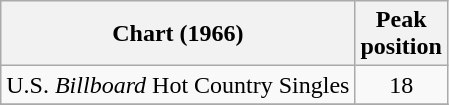<table class="wikitable sortable">
<tr>
<th align="left">Chart (1966)</th>
<th align="center">Peak<br>position</th>
</tr>
<tr>
<td align="left">U.S. <em>Billboard</em> Hot Country Singles</td>
<td align="center">18</td>
</tr>
<tr>
</tr>
</table>
